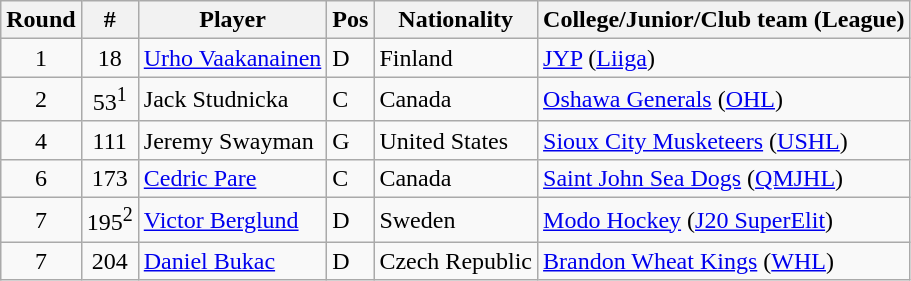<table class="wikitable">
<tr>
<th>Round</th>
<th>#</th>
<th>Player</th>
<th>Pos</th>
<th>Nationality</th>
<th>College/Junior/Club team (League)</th>
</tr>
<tr>
<td style="text-align:center">1</td>
<td style="text-align:center">18</td>
<td><a href='#'>Urho Vaakanainen</a></td>
<td>D</td>
<td> Finland</td>
<td><a href='#'>JYP</a> (<a href='#'>Liiga</a>)</td>
</tr>
<tr>
<td style="text-align:center">2</td>
<td style="text-align:center">53<sup>1</sup></td>
<td>Jack Studnicka</td>
<td>C</td>
<td> Canada</td>
<td><a href='#'>Oshawa Generals</a> (<a href='#'>OHL</a>)</td>
</tr>
<tr>
<td style="text-align:center">4</td>
<td style="text-align:center">111</td>
<td>Jeremy Swayman</td>
<td>G</td>
<td> United States</td>
<td><a href='#'>Sioux City Musketeers</a> (<a href='#'>USHL</a>)</td>
</tr>
<tr>
<td style="text-align:center">6</td>
<td style="text-align:center">173</td>
<td><a href='#'>Cedric Pare</a></td>
<td>C</td>
<td> Canada</td>
<td><a href='#'>Saint John Sea Dogs</a> (<a href='#'>QMJHL</a>)</td>
</tr>
<tr>
<td style="text-align:center">7</td>
<td style="text-align:center">195<sup>2</sup></td>
<td><a href='#'>Victor Berglund</a></td>
<td>D</td>
<td> Sweden</td>
<td><a href='#'>Modo Hockey</a> (<a href='#'>J20 SuperElit</a>)</td>
</tr>
<tr>
<td style="text-align:center">7</td>
<td style="text-align:center">204</td>
<td><a href='#'>Daniel Bukac</a></td>
<td>D</td>
<td> Czech Republic</td>
<td><a href='#'>Brandon Wheat Kings</a> (<a href='#'>WHL</a>)</td>
</tr>
</table>
